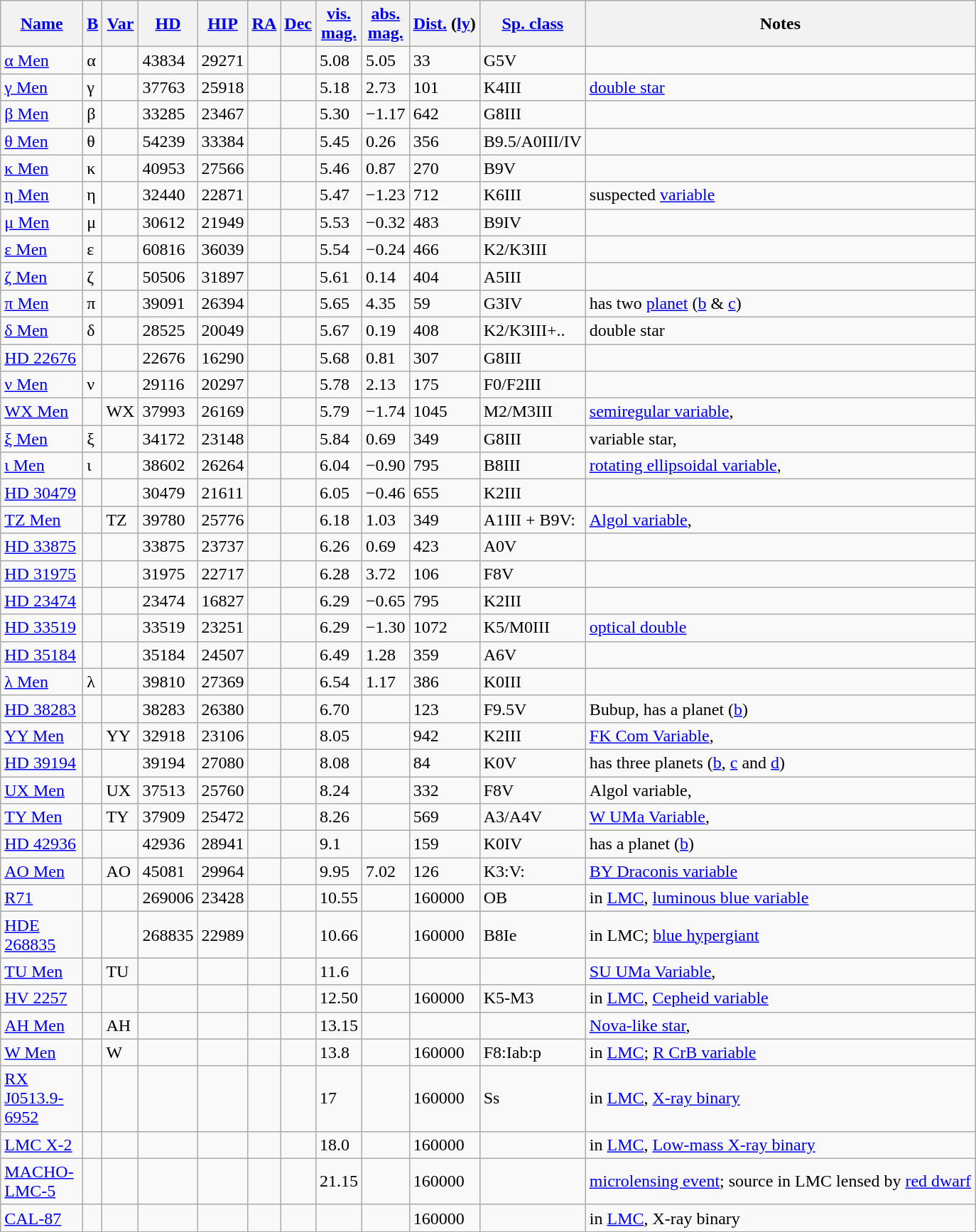<table class="wikitable sortable sticky-header">
<tr>
<th width="70"><a href='#'>Name</a></th>
<th><a href='#'>B</a></th>
<th><a href='#'>Var</a></th>
<th><a href='#'>HD</a></th>
<th><a href='#'>HIP</a></th>
<th><a href='#'>RA</a></th>
<th><a href='#'>Dec</a></th>
<th><a href='#'>vis.<br>mag.</a></th>
<th><a href='#'>abs.<br>mag.</a></th>
<th><a href='#'>Dist.</a> (<a href='#'>ly</a>)</th>
<th><a href='#'>Sp. class</a></th>
<th>Notes</th>
</tr>
<tr>
<td><a href='#'>α Men</a></td>
<td>α</td>
<td></td>
<td>43834</td>
<td>29271</td>
<td></td>
<td></td>
<td>5.08</td>
<td>5.05</td>
<td>33</td>
<td>G5V</td>
<td></td>
</tr>
<tr>
<td><a href='#'>γ Men</a></td>
<td>γ</td>
<td></td>
<td>37763</td>
<td>25918</td>
<td></td>
<td></td>
<td>5.18</td>
<td>2.73</td>
<td>101</td>
<td>K4III</td>
<td style="text-align:left;"><a href='#'>double star</a></td>
</tr>
<tr>
<td><a href='#'>β Men</a></td>
<td>β</td>
<td></td>
<td>33285</td>
<td>23467</td>
<td></td>
<td></td>
<td>5.30</td>
<td>−1.17</td>
<td>642</td>
<td>G8III</td>
<td></td>
</tr>
<tr>
<td><a href='#'>θ Men</a></td>
<td>θ</td>
<td></td>
<td>54239</td>
<td>33384</td>
<td></td>
<td></td>
<td>5.45</td>
<td>0.26</td>
<td>356</td>
<td>B9.5/A0III/IV</td>
<td></td>
</tr>
<tr>
<td><a href='#'>κ Men</a></td>
<td>κ</td>
<td></td>
<td>40953</td>
<td>27566</td>
<td></td>
<td></td>
<td>5.46</td>
<td>0.87</td>
<td>270</td>
<td>B9V</td>
<td></td>
</tr>
<tr>
<td><a href='#'>η Men</a></td>
<td>η</td>
<td></td>
<td>32440</td>
<td>22871</td>
<td></td>
<td></td>
<td>5.47</td>
<td>−1.23</td>
<td>712</td>
<td>K6III</td>
<td>suspected <a href='#'>variable</a></td>
</tr>
<tr>
<td><a href='#'>μ Men</a></td>
<td>μ</td>
<td></td>
<td>30612</td>
<td>21949</td>
<td></td>
<td></td>
<td>5.53</td>
<td>−0.32</td>
<td>483</td>
<td>B9IV</td>
<td></td>
</tr>
<tr>
<td><a href='#'>ε Men</a></td>
<td>ε</td>
<td></td>
<td>60816</td>
<td>36039</td>
<td></td>
<td></td>
<td>5.54</td>
<td>−0.24</td>
<td>466</td>
<td>K2/K3III</td>
<td></td>
</tr>
<tr>
<td><a href='#'>ζ Men</a></td>
<td>ζ</td>
<td></td>
<td>50506</td>
<td>31897</td>
<td></td>
<td></td>
<td>5.61</td>
<td>0.14</td>
<td>404</td>
<td>A5III</td>
<td></td>
</tr>
<tr>
<td><a href='#'>π Men</a></td>
<td>π</td>
<td></td>
<td>39091</td>
<td>26394</td>
<td></td>
<td></td>
<td>5.65</td>
<td>4.35</td>
<td>59</td>
<td>G3IV</td>
<td style="text-align:left;">has two <a href='#'>planet</a> (<a href='#'>b</a> & <a href='#'>c</a>)</td>
</tr>
<tr>
<td><a href='#'>δ Men</a></td>
<td>δ</td>
<td></td>
<td>28525</td>
<td>20049</td>
<td></td>
<td></td>
<td>5.67</td>
<td>0.19</td>
<td>408</td>
<td>K2/K3III+..</td>
<td style="text-align:left;">double star</td>
</tr>
<tr>
<td><a href='#'>HD 22676</a></td>
<td></td>
<td></td>
<td>22676</td>
<td>16290</td>
<td></td>
<td></td>
<td>5.68</td>
<td>0.81</td>
<td>307</td>
<td>G8III</td>
<td></td>
</tr>
<tr>
<td><a href='#'>ν Men</a></td>
<td>ν</td>
<td></td>
<td>29116</td>
<td>20297</td>
<td></td>
<td></td>
<td>5.78</td>
<td>2.13</td>
<td>175</td>
<td>F0/F2III</td>
<td></td>
</tr>
<tr>
<td><a href='#'>WX Men</a></td>
<td></td>
<td>WX</td>
<td>37993</td>
<td>26169</td>
<td></td>
<td></td>
<td>5.79</td>
<td>−1.74</td>
<td>1045</td>
<td>M2/M3III</td>
<td style="text-align:left;"><a href='#'>semiregular variable</a>, </td>
</tr>
<tr>
<td><a href='#'>ξ Men</a></td>
<td>ξ</td>
<td></td>
<td>34172</td>
<td>23148</td>
<td></td>
<td></td>
<td>5.84</td>
<td>0.69</td>
<td>349</td>
<td>G8III</td>
<td>variable star, </td>
</tr>
<tr>
<td><a href='#'>ι Men</a></td>
<td>ι</td>
<td></td>
<td>38602</td>
<td>26264</td>
<td></td>
<td></td>
<td>6.04</td>
<td>−0.90</td>
<td>795</td>
<td>B8III</td>
<td style="text-align:left;"><a href='#'>rotating ellipsoidal variable</a>, </td>
</tr>
<tr>
<td><a href='#'>HD 30479</a></td>
<td></td>
<td></td>
<td>30479</td>
<td>21611</td>
<td></td>
<td></td>
<td>6.05</td>
<td>−0.46</td>
<td>655</td>
<td>K2III</td>
<td></td>
</tr>
<tr>
<td><a href='#'>TZ Men</a></td>
<td></td>
<td>TZ</td>
<td>39780</td>
<td>25776</td>
<td></td>
<td></td>
<td>6.18</td>
<td>1.03</td>
<td>349</td>
<td>A1III + B9V:</td>
<td style="text-align:left;"><a href='#'>Algol variable</a>, </td>
</tr>
<tr>
<td><a href='#'>HD 33875</a></td>
<td></td>
<td></td>
<td>33875</td>
<td>23737</td>
<td></td>
<td></td>
<td>6.26</td>
<td>0.69</td>
<td>423</td>
<td>A0V</td>
<td></td>
</tr>
<tr>
<td><a href='#'>HD 31975</a></td>
<td></td>
<td></td>
<td>31975</td>
<td>22717</td>
<td></td>
<td></td>
<td>6.28</td>
<td>3.72</td>
<td>106</td>
<td>F8V</td>
<td></td>
</tr>
<tr>
<td><a href='#'>HD 23474</a></td>
<td></td>
<td></td>
<td>23474</td>
<td>16827</td>
<td></td>
<td></td>
<td>6.29</td>
<td>−0.65</td>
<td>795</td>
<td>K2III</td>
<td></td>
</tr>
<tr>
<td><a href='#'>HD 33519</a></td>
<td></td>
<td></td>
<td>33519</td>
<td>23251</td>
<td></td>
<td></td>
<td>6.29</td>
<td>−1.30</td>
<td>1072</td>
<td>K5/M0III</td>
<td style="text-align:left;"><a href='#'>optical double</a></td>
</tr>
<tr>
<td><a href='#'>HD 35184</a></td>
<td></td>
<td></td>
<td>35184</td>
<td>24507</td>
<td></td>
<td></td>
<td>6.49</td>
<td>1.28</td>
<td>359</td>
<td>A6V</td>
<td></td>
</tr>
<tr>
<td><a href='#'>λ Men</a></td>
<td>λ</td>
<td></td>
<td>39810</td>
<td>27369</td>
<td></td>
<td></td>
<td>6.54</td>
<td>1.17</td>
<td>386</td>
<td>K0III</td>
<td></td>
</tr>
<tr>
<td><a href='#'>HD 38283</a></td>
<td></td>
<td></td>
<td>38283</td>
<td>26380</td>
<td></td>
<td></td>
<td>6.70</td>
<td></td>
<td>123</td>
<td>F9.5V</td>
<td style="text-align:left;">Bubup, has a planet (<a href='#'>b</a>)</td>
</tr>
<tr>
<td><a href='#'>YY Men</a></td>
<td></td>
<td>YY</td>
<td>32918</td>
<td>23106</td>
<td></td>
<td></td>
<td>8.05</td>
<td></td>
<td>942</td>
<td>K2III</td>
<td style="text-align:left;"><a href='#'>FK Com Variable</a>, </td>
</tr>
<tr>
<td><a href='#'>HD 39194</a></td>
<td></td>
<td></td>
<td>39194</td>
<td>27080</td>
<td></td>
<td></td>
<td>8.08</td>
<td></td>
<td>84</td>
<td>K0V</td>
<td style="text-align:left;">has three planets (<a href='#'>b</a>, <a href='#'>c</a> and <a href='#'>d</a>)</td>
</tr>
<tr>
<td><a href='#'>UX Men</a></td>
<td></td>
<td>UX</td>
<td>37513</td>
<td>25760</td>
<td></td>
<td></td>
<td>8.24</td>
<td></td>
<td>332</td>
<td>F8V</td>
<td style="text-align:left;">Algol variable, </td>
</tr>
<tr>
<td><a href='#'>TY Men</a></td>
<td></td>
<td>TY</td>
<td>37909</td>
<td>25472</td>
<td></td>
<td></td>
<td>8.26</td>
<td></td>
<td>569</td>
<td>A3/A4V</td>
<td style="text-align:left;"><a href='#'>W UMa Variable</a>, </td>
</tr>
<tr>
<td><a href='#'>HD 42936</a></td>
<td></td>
<td></td>
<td>42936</td>
<td>28941</td>
<td></td>
<td></td>
<td>9.1</td>
<td></td>
<td>159</td>
<td>K0IV</td>
<td style="text-align:left;">has a planet (<a href='#'>b</a>)</td>
</tr>
<tr>
<td><a href='#'>AO Men</a></td>
<td></td>
<td>AO</td>
<td>45081</td>
<td>29964</td>
<td></td>
<td></td>
<td>9.95</td>
<td>7.02</td>
<td>126</td>
<td>K3:V:</td>
<td><a href='#'>BY Draconis variable</a> </td>
</tr>
<tr>
<td><a href='#'>R71</a></td>
<td></td>
<td></td>
<td>269006</td>
<td>23428</td>
<td></td>
<td></td>
<td>10.55</td>
<td></td>
<td>160000</td>
<td>OB</td>
<td style="text-align:left;">in <a href='#'>LMC</a>, <a href='#'>luminous blue variable</a></td>
</tr>
<tr>
<td><a href='#'>HDE 268835</a></td>
<td></td>
<td></td>
<td>268835</td>
<td>22989</td>
<td></td>
<td></td>
<td>10.66</td>
<td></td>
<td>160000</td>
<td>B8Ie</td>
<td style="text-align:left;">in LMC; <a href='#'>blue hypergiant</a></td>
</tr>
<tr>
<td><a href='#'>TU Men</a></td>
<td></td>
<td>TU</td>
<td></td>
<td></td>
<td></td>
<td></td>
<td>11.6</td>
<td></td>
<td></td>
<td></td>
<td style="text-align:left;"><a href='#'>SU UMa Variable</a>, </td>
</tr>
<tr>
<td><a href='#'>HV 2257</a></td>
<td></td>
<td></td>
<td></td>
<td></td>
<td></td>
<td></td>
<td>12.50</td>
<td></td>
<td>160000</td>
<td>K5-M3</td>
<td style="text-align:left;">in <a href='#'>LMC</a>, <a href='#'>Cepheid variable</a></td>
</tr>
<tr>
<td><a href='#'>AH Men</a></td>
<td></td>
<td>AH</td>
<td></td>
<td></td>
<td></td>
<td></td>
<td>13.15</td>
<td></td>
<td></td>
<td></td>
<td style="text-align:left;"><a href='#'>Nova-like star</a>, </td>
</tr>
<tr>
<td><a href='#'>W Men</a></td>
<td></td>
<td>W</td>
<td></td>
<td></td>
<td></td>
<td></td>
<td>13.8</td>
<td></td>
<td>160000</td>
<td>F8:Iab:p</td>
<td style="text-align:left;">in <a href='#'>LMC</a>; <a href='#'>R CrB variable</a></td>
</tr>
<tr>
<td><a href='#'>RX J0513.9-6952</a></td>
<td></td>
<td></td>
<td></td>
<td></td>
<td></td>
<td></td>
<td>17</td>
<td></td>
<td>160000</td>
<td>Ss</td>
<td style="text-align:left;">in <a href='#'>LMC</a>, <a href='#'>X-ray binary</a></td>
</tr>
<tr>
<td><a href='#'>LMC X-2</a></td>
<td></td>
<td></td>
<td></td>
<td></td>
<td></td>
<td></td>
<td>18.0</td>
<td></td>
<td>160000</td>
<td></td>
<td style="text-align:left;">in <a href='#'>LMC</a>, <a href='#'>Low-mass X-ray binary</a></td>
</tr>
<tr>
<td><a href='#'>MACHO-LMC-5</a></td>
<td></td>
<td></td>
<td></td>
<td></td>
<td></td>
<td></td>
<td>21.15</td>
<td></td>
<td>160000</td>
<td></td>
<td style="text-align:left;"><a href='#'>microlensing event</a>; source in LMC lensed by <a href='#'>red dwarf</a></td>
</tr>
<tr>
<td><a href='#'>CAL-87</a></td>
<td></td>
<td></td>
<td></td>
<td></td>
<td></td>
<td></td>
<td></td>
<td></td>
<td>160000</td>
<td></td>
<td style="text-align:left;">in <a href='#'>LMC</a>, X-ray binary</td>
</tr>
</table>
